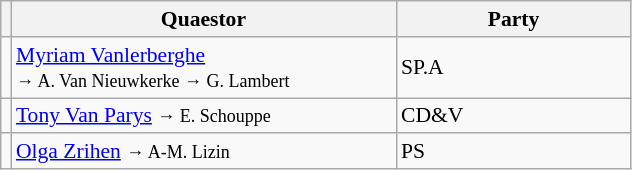<table class="sortable wikitable" style="text-align:left; font-size:90%">
<tr>
<th></th>
<th width="250">Quaestor</th>
<th width="150">Party</th>
</tr>
<tr>
<td></td>
<td><a href='#'>Myriam Vanlerberghe</a><br><small>→ A. Van Nieuwkerke → G. Lambert</small></td>
<td>SP.A</td>
</tr>
<tr>
<td></td>
<td><a href='#'>Tony Van Parys</a> <small>→ E. Schouppe</small></td>
<td>CD&V</td>
</tr>
<tr>
<td></td>
<td><a href='#'>Olga Zrihen</a> <small>→ A-M. Lizin</small></td>
<td>PS</td>
</tr>
</table>
